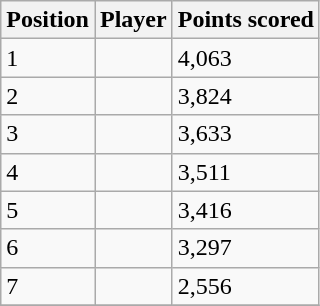<table class="sortable wikitable plainrowheaders">
<tr>
<th>Position</th>
<th>Player</th>
<th scope="col" align="center">Points scored</th>
</tr>
<tr>
<td>1</td>
<td></td>
<td>4,063</td>
</tr>
<tr>
<td>2</td>
<td></td>
<td>3,824</td>
</tr>
<tr>
<td>3</td>
<td></td>
<td>3,633</td>
</tr>
<tr>
<td>4</td>
<td></td>
<td>3,511</td>
</tr>
<tr>
<td>5</td>
<td></td>
<td>3,416</td>
</tr>
<tr>
<td>6</td>
<td></td>
<td>3,297</td>
</tr>
<tr>
<td>7</td>
<td></td>
<td>2,556</td>
</tr>
<tr>
</tr>
</table>
